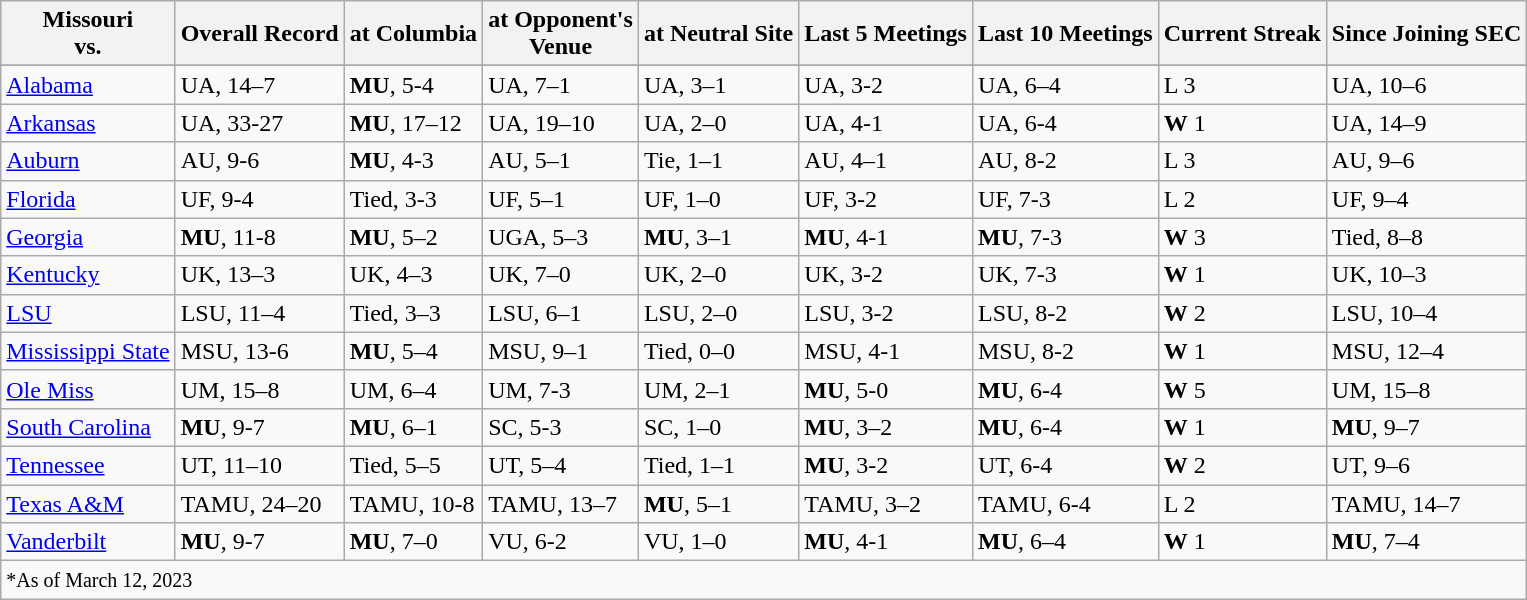<table class="wikitable">
<tr>
<th rowspan="1">Missouri<br>vs.</th>
<th rowspan="1">Overall Record</th>
<th rowspan="1">at Columbia</th>
<th rowspan="1">at Opponent's<br> Venue</th>
<th rowspan="1">at Neutral Site</th>
<th rowspan="1">Last 5 Meetings</th>
<th rowspan="1">Last 10 Meetings</th>
<th rowspan="1">Current Streak</th>
<th rowspan="1">Since Joining SEC</th>
</tr>
<tr>
</tr>
<tr>
<td><a href='#'>Alabama</a></td>
<td>UA, 14–7</td>
<td><strong>MU</strong>, 5-4</td>
<td>UA, 7–1</td>
<td>UA, 3–1</td>
<td>UA, 3-2</td>
<td>UA, 6–4</td>
<td>L 3</td>
<td>UA, 10–6</td>
</tr>
<tr>
<td><a href='#'>Arkansas</a></td>
<td>UA, 33-27</td>
<td><strong>MU</strong>, 17–12</td>
<td>UA, 19–10</td>
<td>UA, 2–0</td>
<td>UA, 4-1</td>
<td>UA, 6-4</td>
<td><strong>W</strong> 1</td>
<td>UA, 14–9</td>
</tr>
<tr>
<td><a href='#'>Auburn</a></td>
<td>AU, 9-6</td>
<td><strong>MU</strong>, 4-3</td>
<td>AU, 5–1</td>
<td>Tie, 1–1</td>
<td>AU, 4–1</td>
<td>AU, 8-2</td>
<td>L 3</td>
<td>AU, 9–6</td>
</tr>
<tr>
<td><a href='#'>Florida</a></td>
<td>UF, 9-4</td>
<td>Tied, 3-3</td>
<td>UF, 5–1</td>
<td>UF, 1–0</td>
<td>UF, 3-2</td>
<td>UF, 7-3</td>
<td>L 2</td>
<td>UF, 9–4</td>
</tr>
<tr>
<td><a href='#'>Georgia</a></td>
<td><strong>MU</strong>, 11-8</td>
<td><strong>MU</strong>, 5–2</td>
<td>UGA, 5–3</td>
<td><strong>MU</strong>, 3–1</td>
<td><strong>MU</strong>, 4-1</td>
<td><strong>MU</strong>, 7-3</td>
<td><strong>W</strong> 3</td>
<td>Tied, 8–8</td>
</tr>
<tr>
<td><a href='#'>Kentucky</a></td>
<td>UK, 13–3</td>
<td>UK, 4–3</td>
<td>UK, 7–0</td>
<td>UK, 2–0</td>
<td>UK, 3-2</td>
<td>UK, 7-3</td>
<td><strong>W</strong> 1</td>
<td>UK, 10–3</td>
</tr>
<tr>
<td><a href='#'>LSU</a></td>
<td>LSU, 11–4</td>
<td>Tied, 3–3</td>
<td>LSU, 6–1</td>
<td>LSU, 2–0</td>
<td>LSU, 3-2</td>
<td>LSU, 8-2</td>
<td><strong>W</strong> 2</td>
<td>LSU, 10–4</td>
</tr>
<tr>
<td><a href='#'>Mississippi State</a></td>
<td>MSU, 13-6</td>
<td><strong>MU</strong>, 5–4</td>
<td>MSU, 9–1</td>
<td>Tied, 0–0</td>
<td>MSU, 4-1</td>
<td>MSU, 8-2</td>
<td><strong>W</strong> 1</td>
<td>MSU, 12–4</td>
</tr>
<tr>
<td><a href='#'>Ole Miss</a></td>
<td>UM, 15–8</td>
<td>UM, 6–4</td>
<td>UM, 7-3</td>
<td>UM, 2–1</td>
<td><strong>MU</strong>, 5-0</td>
<td><strong>MU</strong>, 6-4</td>
<td><strong>W</strong> 5</td>
<td>UM, 15–8</td>
</tr>
<tr>
<td><a href='#'>South Carolina</a></td>
<td><strong>MU</strong>, 9-7</td>
<td><strong>MU</strong>, 6–1</td>
<td>SC, 5-3</td>
<td>SC, 1–0</td>
<td><strong>MU</strong>, 3–2</td>
<td><strong>MU</strong>, 6-4</td>
<td><strong>W</strong> 1</td>
<td><strong>MU</strong>, 9–7</td>
</tr>
<tr>
<td><a href='#'>Tennessee</a></td>
<td>UT, 11–10</td>
<td>Tied, 5–5</td>
<td>UT, 5–4</td>
<td>Tied, 1–1</td>
<td><strong>MU</strong>, 3-2</td>
<td>UT, 6-4</td>
<td><strong>W</strong> 2</td>
<td>UT, 9–6</td>
</tr>
<tr>
<td><a href='#'>Texas A&M</a></td>
<td>TAMU, 24–20</td>
<td>TAMU, 10-8</td>
<td>TAMU, 13–7</td>
<td><strong>MU</strong>, 5–1</td>
<td>TAMU, 3–2</td>
<td>TAMU, 6-4</td>
<td>L 2</td>
<td>TAMU, 14–7</td>
</tr>
<tr>
<td><a href='#'>Vanderbilt</a></td>
<td><strong>MU</strong>, 9-7</td>
<td><strong>MU</strong>, 7–0</td>
<td>VU, 6-2</td>
<td>VU, 1–0</td>
<td><strong>MU</strong>, 4-1</td>
<td><strong>MU</strong>, 6–4</td>
<td><strong>W</strong> 1</td>
<td><strong>MU</strong>, 7–4</td>
</tr>
<tr>
<td colspan="9"><small>*As of March 12, 2023</small></td>
</tr>
</table>
